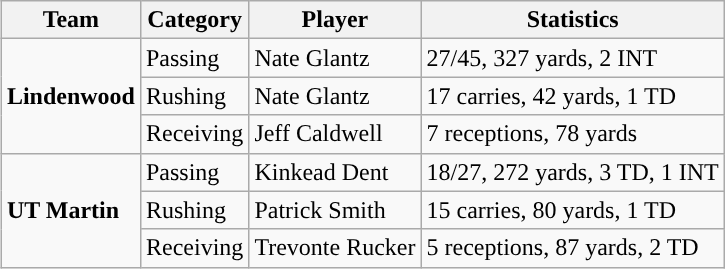<table class="wikitable" style="float: right;">
<tr>
<th>Team</th>
<th>Category</th>
<th>Player</th>
<th>Statistics</th>
</tr>
<tr>
<td rowspan=3><strong>Lindenwood</strong></td>
<td>Passing</td>
<td>Nate Glantz</td>
<td>27/45, 327 yards, 2 INT</td>
</tr>
<tr>
<td>Rushing</td>
<td>Nate Glantz</td>
<td>17 carries, 42 yards, 1 TD</td>
</tr>
<tr>
<td>Receiving</td>
<td>Jeff Caldwell</td>
<td>7 receptions, 78 yards</td>
</tr>
<tr>
<td rowspan=3><strong>UT Martin</strong></td>
<td>Passing</td>
<td>Kinkead Dent</td>
<td>18/27, 272 yards, 3 TD, 1 INT</td>
</tr>
<tr>
<td>Rushing</td>
<td>Patrick Smith</td>
<td>15 carries, 80 yards, 1 TD</td>
</tr>
<tr>
<td>Receiving</td>
<td>Trevonte Rucker</td>
<td>5 receptions, 87 yards, 2 TD</td>
</tr>
</table>
